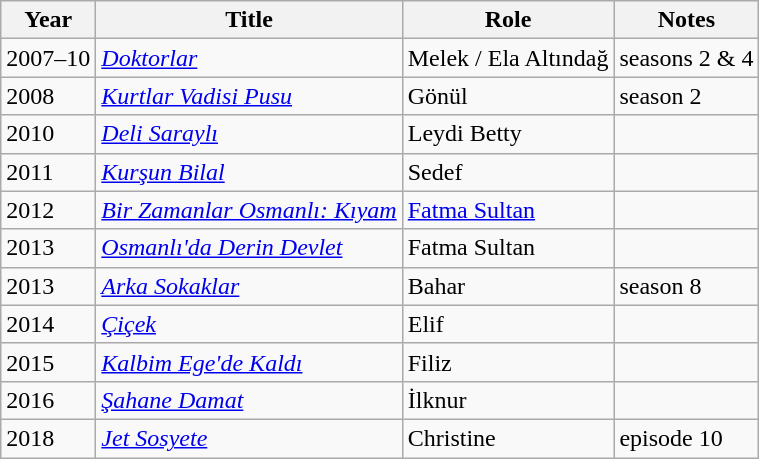<table class="wikitable sortable plainrowheaders">
<tr>
<th scope="col">Year</th>
<th scope="col">Title</th>
<th scope="col">Role</th>
<th scope="col" class="unsortable">Notes</th>
</tr>
<tr>
<td>2007–10</td>
<td><em><a href='#'>Doktorlar</a></em></td>
<td>Melek / Ela Altındağ</td>
<td>seasons 2 & 4</td>
</tr>
<tr>
<td>2008</td>
<td><em><a href='#'>Kurtlar Vadisi Pusu</a></em></td>
<td>Gönül</td>
<td>season 2</td>
</tr>
<tr>
<td>2010</td>
<td><em><a href='#'>Deli Saraylı</a></em></td>
<td>Leydi Betty</td>
<td></td>
</tr>
<tr>
<td>2011</td>
<td><em><a href='#'>Kurşun Bilal</a></em></td>
<td>Sedef</td>
<td></td>
</tr>
<tr>
<td>2012</td>
<td><em><a href='#'>Bir Zamanlar Osmanlı: Kıyam</a></em></td>
<td><a href='#'>Fatma Sultan</a></td>
<td></td>
</tr>
<tr>
<td>2013</td>
<td><em><a href='#'>Osmanlı'da Derin Devlet</a></em></td>
<td>Fatma Sultan</td>
<td></td>
</tr>
<tr>
<td>2013</td>
<td><em><a href='#'>Arka Sokaklar</a></em></td>
<td>Bahar</td>
<td>season 8</td>
</tr>
<tr>
<td>2014</td>
<td><em><a href='#'>Çiçek</a></em></td>
<td>Elif</td>
<td></td>
</tr>
<tr>
<td>2015</td>
<td><em><a href='#'>Kalbim Ege'de Kaldı</a></em></td>
<td>Filiz</td>
<td></td>
</tr>
<tr>
<td>2016</td>
<td><em><a href='#'>Şahane Damat</a></em></td>
<td>İlknur</td>
<td></td>
</tr>
<tr>
<td>2018</td>
<td><em><a href='#'>Jet Sosyete</a></em></td>
<td>Christine</td>
<td>episode 10</td>
</tr>
</table>
